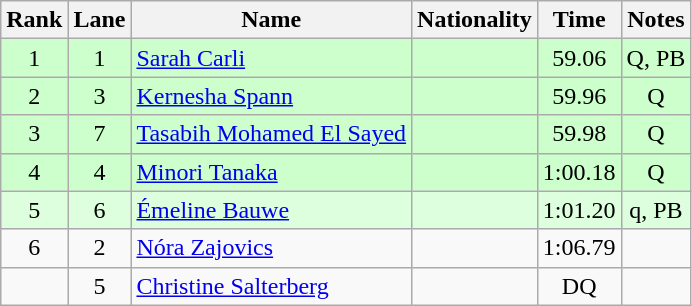<table class="wikitable sortable" style="text-align:center">
<tr>
<th>Rank</th>
<th>Lane</th>
<th>Name</th>
<th>Nationality</th>
<th>Time</th>
<th>Notes</th>
</tr>
<tr bgcolor=ccffcc>
<td align=center>1</td>
<td align=center>1</td>
<td align=left><a href='#'>Sarah Carli</a></td>
<td align=left></td>
<td>59.06</td>
<td>Q, PB</td>
</tr>
<tr bgcolor=ccffcc>
<td align=center>2</td>
<td align=center>3</td>
<td align=left><a href='#'>Kernesha Spann</a></td>
<td align=left></td>
<td>59.96</td>
<td>Q</td>
</tr>
<tr bgcolor=ccffcc>
<td align=center>3</td>
<td align=center>7</td>
<td align=left><a href='#'>Tasabih Mohamed El Sayed</a></td>
<td align=left></td>
<td>59.98</td>
<td>Q</td>
</tr>
<tr bgcolor=ccffcc>
<td align=center>4</td>
<td align=center>4</td>
<td align=left><a href='#'>Minori Tanaka</a></td>
<td align=left></td>
<td>1:00.18</td>
<td>Q</td>
</tr>
<tr bgcolor=ddffdd>
<td align=center>5</td>
<td align=center>6</td>
<td align=left><a href='#'>Émeline Bauwe</a></td>
<td align=left></td>
<td>1:01.20</td>
<td>q, PB</td>
</tr>
<tr>
<td align=center>6</td>
<td align=center>2</td>
<td align=left><a href='#'>Nóra Zajovics</a></td>
<td align=left></td>
<td>1:06.79</td>
<td></td>
</tr>
<tr>
<td align=center></td>
<td align=center>5</td>
<td align=left><a href='#'>Christine Salterberg</a></td>
<td align=left></td>
<td>DQ</td>
<td></td>
</tr>
</table>
